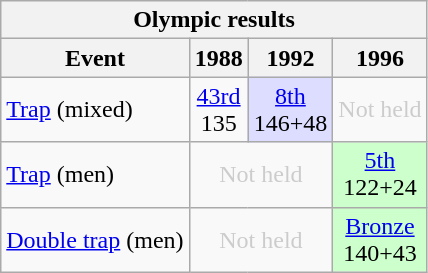<table class="wikitable" style="text-align: center">
<tr>
<th colspan=4>Olympic results</th>
</tr>
<tr>
<th>Event</th>
<th>1988</th>
<th>1992</th>
<th>1996</th>
</tr>
<tr>
<td align=left><a href='#'>Trap</a> (mixed)</td>
<td><a href='#'>43rd</a><br>135</td>
<td style="background: #ddddff"><a href='#'>8th</a><br>146+48</td>
<td style="color: #cccccc">Not held</td>
</tr>
<tr>
<td align=left><a href='#'>Trap</a> (men)</td>
<td colspan=2 style="color: #cccccc">Not held</td>
<td style="background: #ccffcc"><a href='#'>5th</a><br>122+24</td>
</tr>
<tr>
<td align=left><a href='#'>Double trap</a> (men)</td>
<td colspan=2 style="color: #cccccc">Not held</td>
<td style="background: #ccffcc"> <a href='#'>Bronze</a><br>140+43</td>
</tr>
</table>
